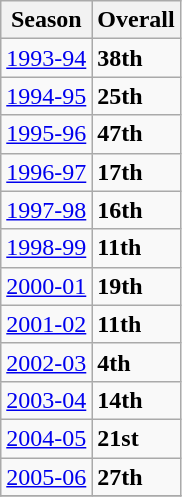<table class="wikitable" style="text align: center;">
<tr>
<th>Season</th>
<th>Overall</th>
</tr>
<tr>
<td><a href='#'>1993-94</a></td>
<td><strong>38th</strong></td>
</tr>
<tr>
<td><a href='#'>1994-95</a></td>
<td><strong>25th</strong></td>
</tr>
<tr>
<td><a href='#'>1995-96</a></td>
<td><strong>47th</strong></td>
</tr>
<tr>
<td><a href='#'>1996-97</a></td>
<td><strong>17th</strong></td>
</tr>
<tr>
<td><a href='#'>1997-98</a></td>
<td><strong>16th</strong></td>
</tr>
<tr>
<td><a href='#'>1998-99</a></td>
<td><strong>11th</strong></td>
</tr>
<tr>
<td><a href='#'>2000-01</a></td>
<td><strong>19th</strong></td>
</tr>
<tr>
<td><a href='#'>2001-02</a></td>
<td><strong>11th</strong></td>
</tr>
<tr>
<td><a href='#'>2002-03</a></td>
<td><strong>4th</strong></td>
</tr>
<tr>
<td><a href='#'>2003-04</a></td>
<td><strong>14th</strong></td>
</tr>
<tr>
<td><a href='#'>2004-05</a></td>
<td><strong>21st</strong></td>
</tr>
<tr>
<td><a href='#'>2005-06</a></td>
<td><strong>27th</strong></td>
</tr>
<tr>
</tr>
</table>
